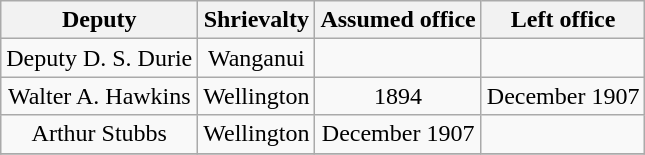<table class="wikitable plainrowheaders" style="text-align:center;">
<tr>
<th>Deputy</th>
<th>Shrievalty</th>
<th>Assumed office</th>
<th>Left office</th>
</tr>
<tr>
<td>Deputy D. S. Durie</td>
<td>Wanganui</td>
<td></td>
<td></td>
</tr>
<tr>
<td>Walter A. Hawkins</td>
<td>Wellington</td>
<td>1894</td>
<td>December 1907</td>
</tr>
<tr>
<td>Arthur Stubbs</td>
<td>Wellington</td>
<td>December 1907</td>
<td></td>
</tr>
<tr>
</tr>
</table>
